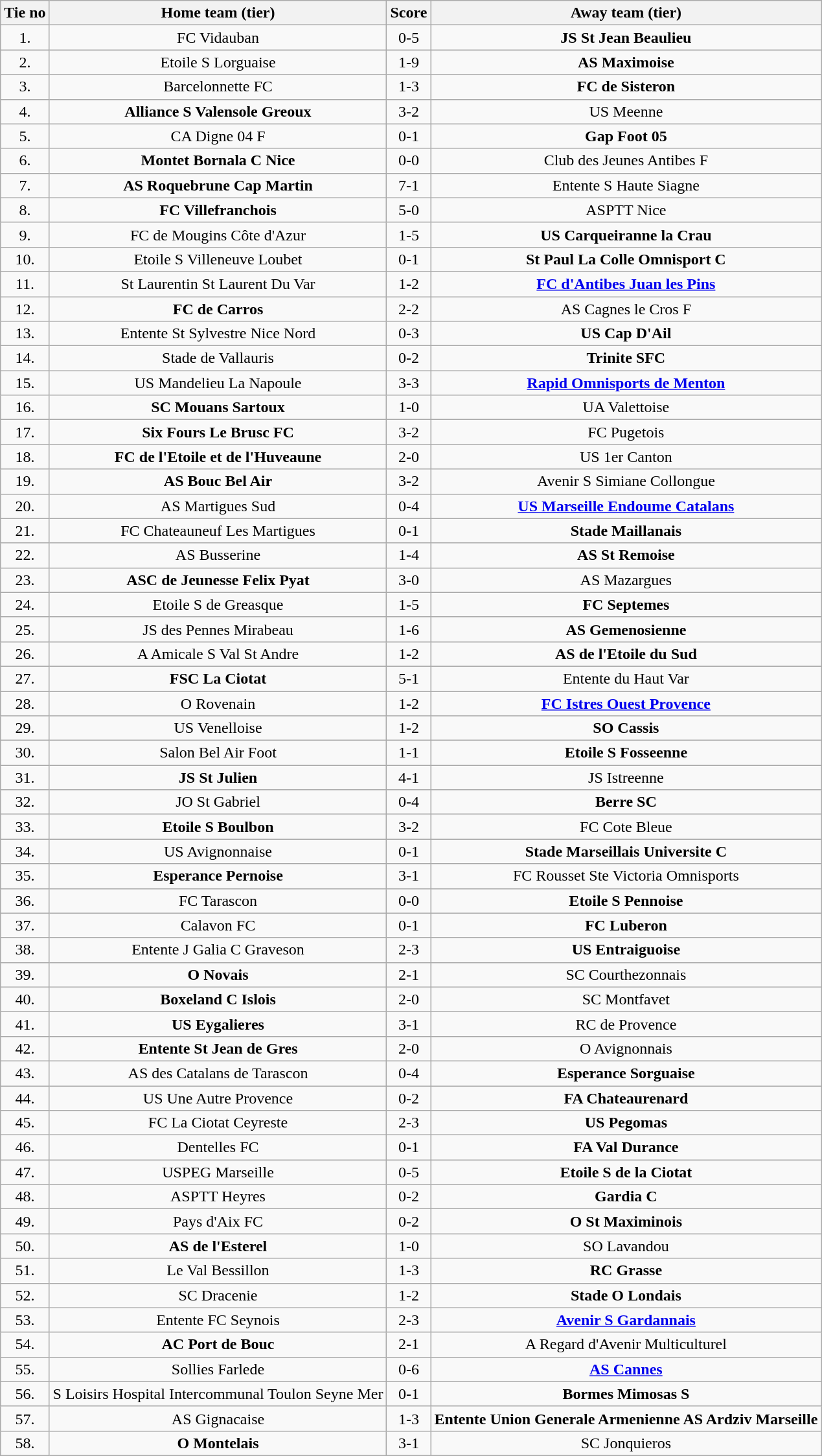<table class="wikitable" style="text-align: center">
<tr>
<th>Tie no</th>
<th>Home team (tier)</th>
<th>Score</th>
<th>Away team (tier)</th>
</tr>
<tr>
<td>1.</td>
<td>FC Vidauban</td>
<td>0-5</td>
<td><strong>JS St Jean Beaulieu</strong></td>
</tr>
<tr>
<td>2.</td>
<td>Etoile S Lorguaise</td>
<td>1-9</td>
<td><strong>AS Maximoise</strong></td>
</tr>
<tr>
<td>3.</td>
<td>Barcelonnette FC</td>
<td>1-3</td>
<td><strong>FC de Sisteron</strong></td>
</tr>
<tr>
<td>4.</td>
<td><strong>Alliance S Valensole Greoux</strong></td>
<td>3-2</td>
<td>US Meenne</td>
</tr>
<tr>
<td>5.</td>
<td>CA Digne 04 F</td>
<td>0-1</td>
<td><strong>Gap Foot 05</strong></td>
</tr>
<tr>
<td>6.</td>
<td><strong>Montet Bornala C Nice</strong></td>
<td>0-0 </td>
<td>Club des Jeunes Antibes F</td>
</tr>
<tr>
<td>7.</td>
<td><strong>AS Roquebrune Cap Martin</strong></td>
<td>7-1</td>
<td>Entente S Haute Siagne</td>
</tr>
<tr>
<td>8.</td>
<td><strong>FC Villefranchois</strong></td>
<td>5-0</td>
<td>ASPTT Nice</td>
</tr>
<tr>
<td>9.</td>
<td>FC de Mougins Côte d'Azur</td>
<td>1-5</td>
<td><strong>US Carqueiranne la Crau</strong></td>
</tr>
<tr>
<td>10.</td>
<td>Etoile S Villeneuve Loubet</td>
<td>0-1</td>
<td><strong>St Paul La Colle Omnisport C</strong></td>
</tr>
<tr>
<td>11.</td>
<td>St Laurentin St Laurent Du Var</td>
<td>1-2</td>
<td><strong><a href='#'>FC d'Antibes Juan les Pins</a></strong></td>
</tr>
<tr>
<td>12.</td>
<td><strong>FC de Carros</strong></td>
<td>2-2 </td>
<td>AS Cagnes le Cros F</td>
</tr>
<tr>
<td>13.</td>
<td>Entente St Sylvestre Nice Nord</td>
<td>0-3</td>
<td><strong>US Cap D'Ail</strong></td>
</tr>
<tr>
<td>14.</td>
<td>Stade de Vallauris</td>
<td>0-2</td>
<td><strong>Trinite SFC</strong></td>
</tr>
<tr>
<td>15.</td>
<td>US Mandelieu La Napoule</td>
<td>3-3 </td>
<td><strong><a href='#'>Rapid Omnisports de Menton</a></strong></td>
</tr>
<tr>
<td>16.</td>
<td><strong>SC Mouans Sartoux</strong></td>
<td>1-0</td>
<td>UA Valettoise</td>
</tr>
<tr>
<td>17.</td>
<td><strong>Six Fours Le Brusc FC</strong></td>
<td>3-2</td>
<td>FC Pugetois</td>
</tr>
<tr>
<td>18.</td>
<td><strong>FC de l'Etoile et de l'Huveaune</strong></td>
<td>2-0</td>
<td>US 1er Canton</td>
</tr>
<tr>
<td>19.</td>
<td><strong>AS Bouc Bel Air</strong></td>
<td>3-2</td>
<td>Avenir S Simiane Collongue</td>
</tr>
<tr>
<td>20.</td>
<td>AS Martigues Sud</td>
<td>0-4</td>
<td><strong><a href='#'>US Marseille Endoume Catalans</a></strong></td>
</tr>
<tr>
<td>21.</td>
<td>FC Chateauneuf Les Martigues</td>
<td>0-1</td>
<td><strong>Stade Maillanais</strong></td>
</tr>
<tr>
<td>22.</td>
<td>AS Busserine</td>
<td>1-4</td>
<td><strong>AS St Remoise</strong></td>
</tr>
<tr>
<td>23.</td>
<td><strong>ASC de Jeunesse Felix Pyat</strong></td>
<td>3-0</td>
<td>AS Mazargues</td>
</tr>
<tr>
<td>24.</td>
<td>Etoile S de Greasque</td>
<td>1-5</td>
<td><strong>FC Septemes</strong></td>
</tr>
<tr>
<td>25.</td>
<td>JS des Pennes Mirabeau</td>
<td>1-6</td>
<td><strong>AS Gemenosienne</strong></td>
</tr>
<tr>
<td>26.</td>
<td>A Amicale S Val St Andre</td>
<td>1-2</td>
<td><strong>AS de l'Etoile du Sud</strong></td>
</tr>
<tr>
<td>27.</td>
<td><strong>FSC La Ciotat</strong></td>
<td>5-1</td>
<td>Entente du Haut Var</td>
</tr>
<tr>
<td>28.</td>
<td>O Rovenain</td>
<td>1-2</td>
<td><strong><a href='#'>FC Istres Ouest Provence</a></strong></td>
</tr>
<tr>
<td>29.</td>
<td>US Venelloise</td>
<td>1-2</td>
<td><strong>SO Cassis</strong></td>
</tr>
<tr>
<td>30.</td>
<td>Salon Bel Air Foot</td>
<td>1-1 </td>
<td><strong>Etoile S Fosseenne</strong></td>
</tr>
<tr>
<td>31.</td>
<td><strong>JS St Julien</strong></td>
<td>4-1</td>
<td>JS Istreenne</td>
</tr>
<tr>
<td>32.</td>
<td>JO St Gabriel</td>
<td>0-4</td>
<td><strong>Berre SC</strong></td>
</tr>
<tr>
<td>33.</td>
<td><strong>Etoile S Boulbon</strong></td>
<td>3-2</td>
<td>FC Cote Bleue</td>
</tr>
<tr>
<td>34.</td>
<td>US Avignonnaise</td>
<td>0-1</td>
<td><strong>Stade Marseillais Universite C</strong></td>
</tr>
<tr>
<td>35.</td>
<td><strong>Esperance Pernoise</strong></td>
<td>3-1</td>
<td>FC Rousset Ste Victoria Omnisports</td>
</tr>
<tr>
<td>36.</td>
<td>FC Tarascon</td>
<td>0-0 </td>
<td><strong>Etoile S Pennoise</strong></td>
</tr>
<tr>
<td>37.</td>
<td>Calavon FC</td>
<td>0-1</td>
<td><strong>FC Luberon</strong></td>
</tr>
<tr>
<td>38.</td>
<td>Entente J Galia C Graveson</td>
<td>2-3</td>
<td><strong>US Entraiguoise</strong></td>
</tr>
<tr>
<td>39.</td>
<td><strong>O Novais</strong></td>
<td>2-1</td>
<td>SC Courthezonnais</td>
</tr>
<tr>
<td>40.</td>
<td><strong>Boxeland C Islois</strong></td>
<td>2-0</td>
<td>SC Montfavet</td>
</tr>
<tr>
<td>41.</td>
<td><strong>US Eygalieres</strong></td>
<td>3-1</td>
<td>RC de Provence</td>
</tr>
<tr>
<td>42.</td>
<td><strong>Entente St Jean de Gres</strong></td>
<td>2-0</td>
<td>O Avignonnais</td>
</tr>
<tr>
<td>43.</td>
<td>AS des Catalans de Tarascon</td>
<td>0-4</td>
<td><strong>Esperance Sorguaise</strong></td>
</tr>
<tr>
<td>44.</td>
<td>US Une Autre Provence</td>
<td>0-2</td>
<td><strong>FA Chateaurenard</strong></td>
</tr>
<tr>
<td>45.</td>
<td>FC La Ciotat Ceyreste</td>
<td>2-3</td>
<td><strong>US Pegomas</strong></td>
</tr>
<tr>
<td>46.</td>
<td>Dentelles FC</td>
<td>0-1</td>
<td><strong>FA Val Durance</strong></td>
</tr>
<tr>
<td>47.</td>
<td>USPEG Marseille</td>
<td>0-5</td>
<td><strong>Etoile S de la Ciotat</strong></td>
</tr>
<tr>
<td>48.</td>
<td>ASPTT Heyres</td>
<td>0-2</td>
<td><strong>Gardia C</strong></td>
</tr>
<tr>
<td>49.</td>
<td>Pays d'Aix FC</td>
<td>0-2</td>
<td><strong>O St Maximinois</strong></td>
</tr>
<tr>
<td>50.</td>
<td><strong>AS de l'Esterel</strong></td>
<td>1-0</td>
<td>SO Lavandou</td>
</tr>
<tr>
<td>51.</td>
<td>Le Val Bessillon</td>
<td>1-3</td>
<td><strong>RC Grasse</strong></td>
</tr>
<tr>
<td>52.</td>
<td>SC Dracenie</td>
<td>1-2 </td>
<td><strong>Stade O Londais</strong></td>
</tr>
<tr>
<td>53.</td>
<td>Entente FC Seynois</td>
<td>2-3</td>
<td><strong><a href='#'>Avenir S Gardannais</a></strong></td>
</tr>
<tr>
<td>54.</td>
<td><strong>AC Port de Bouc</strong></td>
<td>2-1</td>
<td>A Regard d'Avenir Multiculturel</td>
</tr>
<tr>
<td>55.</td>
<td>Sollies Farlede</td>
<td>0-6</td>
<td><strong><a href='#'>AS Cannes</a></strong></td>
</tr>
<tr>
<td>56.</td>
<td>S Loisirs Hospital Intercommunal Toulon Seyne Mer</td>
<td>0-1</td>
<td><strong>Bormes Mimosas S</strong></td>
</tr>
<tr>
<td>57.</td>
<td>AS Gignacaise</td>
<td>1-3</td>
<td><strong>Entente Union Generale Armenienne AS Ardziv Marseille</strong></td>
</tr>
<tr>
<td>58.</td>
<td><strong>O Montelais</strong></td>
<td>3-1</td>
<td>SC Jonquieros</td>
</tr>
</table>
